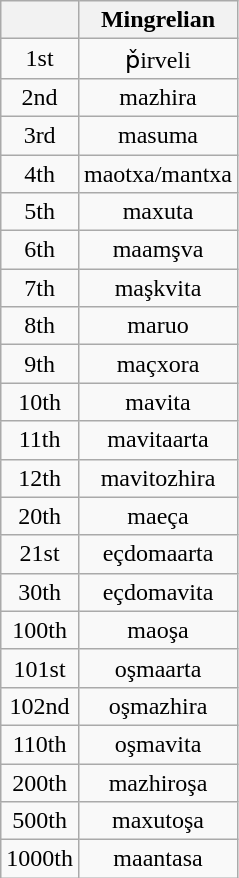<table class="wikitable" style="text-align:center;">
<tr>
<th> </th>
<th>Mingrelian</th>
</tr>
<tr>
<td>1st</td>
<td>p̌irveli</td>
</tr>
<tr>
<td>2nd</td>
<td>mazhira</td>
</tr>
<tr>
<td>3rd</td>
<td>masuma</td>
</tr>
<tr>
<td>4th</td>
<td>maotxa/mantxa</td>
</tr>
<tr>
<td>5th</td>
<td>maxuta</td>
</tr>
<tr>
<td>6th</td>
<td>maamşva</td>
</tr>
<tr>
<td>7th</td>
<td>maşkvita</td>
</tr>
<tr>
<td>8th</td>
<td>maruo</td>
</tr>
<tr>
<td>9th</td>
<td>maçxora</td>
</tr>
<tr>
<td>10th</td>
<td>mavita</td>
</tr>
<tr>
<td>11th</td>
<td>mavitaarta</td>
</tr>
<tr>
<td>12th</td>
<td>mavitozhira</td>
</tr>
<tr>
<td>20th</td>
<td>maeça</td>
</tr>
<tr>
<td>21st</td>
<td>eçdomaarta</td>
</tr>
<tr>
<td>30th</td>
<td>eçdomavita</td>
</tr>
<tr>
<td>100th</td>
<td>maoşa</td>
</tr>
<tr>
<td>101st</td>
<td>oşmaarta</td>
</tr>
<tr>
<td>102nd</td>
<td>oşmazhira</td>
</tr>
<tr>
<td>110th</td>
<td>oşmavita</td>
</tr>
<tr>
<td>200th</td>
<td>mazhiroşa</td>
</tr>
<tr>
<td>500th</td>
<td>maxutoşa</td>
</tr>
<tr>
<td>1000th</td>
<td>maantasa</td>
</tr>
</table>
